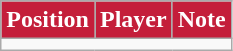<table class=wikitable>
<tr>
<th style="background:#C41E3A; color:white; text-align:center;">Position</th>
<th style="background:#C41E3A; color:white; text-align:center;">Player</th>
<th style="background:#C41E3A; color:white; text-align:center;">Note</th>
</tr>
<tr>
<td colspan=3></td>
</tr>
</table>
